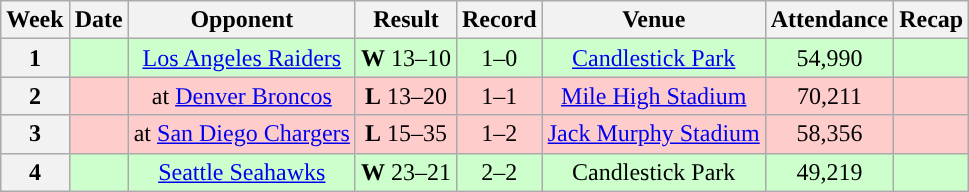<table class="wikitable" style="text-align:center">
<tr>
<th>Week</th>
<th>Date</th>
<th>Opponent</th>
<th>Result</th>
<th>Record</th>
<th>Venue</th>
<th>Attendance</th>
<th>Recap</th>
</tr>
<tr style="background:#cfc">
<th>1</th>
<td></td>
<td><a href='#'>Los Angeles Raiders</a></td>
<td><strong>W</strong> 13–10</td>
<td>1–0</td>
<td><a href='#'>Candlestick Park</a></td>
<td>54,990</td>
<td></td>
</tr>
<tr style="background:#fcc">
<th>2</th>
<td></td>
<td>at <a href='#'>Denver Broncos</a></td>
<td><strong>L</strong> 13–20</td>
<td>1–1</td>
<td><a href='#'>Mile High Stadium</a></td>
<td>70,211</td>
<td></td>
</tr>
<tr style="background:#fcc">
<th>3</th>
<td></td>
<td>at <a href='#'>San Diego Chargers</a></td>
<td><strong>L</strong> 15–35</td>
<td>1–2</td>
<td><a href='#'>Jack Murphy Stadium</a></td>
<td>58,356</td>
<td></td>
</tr>
<tr style="background:#cfc">
<th>4</th>
<td></td>
<td><a href='#'>Seattle Seahawks</a></td>
<td><strong>W</strong> 23–21</td>
<td>2–2</td>
<td>Candlestick Park</td>
<td>49,219</td>
<td></td>
</tr>
</table>
